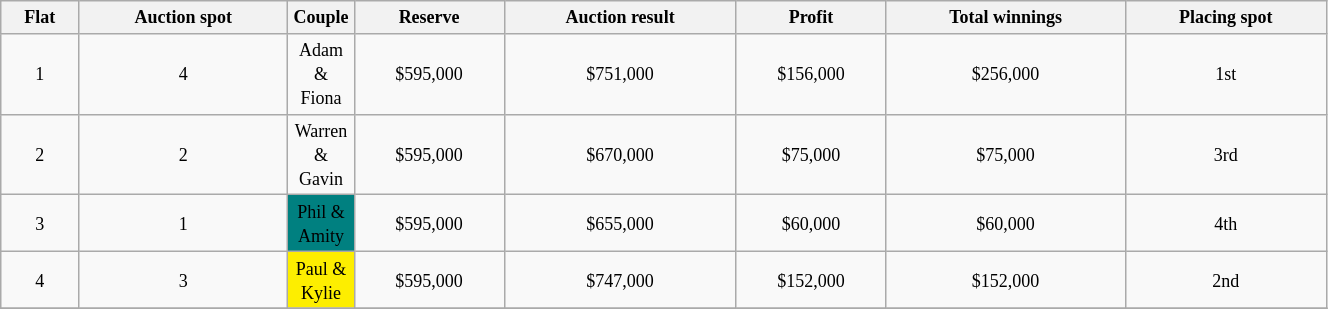<table class="wikitable" style="text-align: center; font-size: 9pt; line-height:16px; width:70%" |>
<tr>
<th>Flat</th>
<th>Auction spot</th>
<th>Couple</th>
<th>Reserve</th>
<th>Auction result</th>
<th>Profit</th>
<th>Total winnings</th>
<th>Placing spot</th>
</tr>
<tr>
<td>1</td>
<td style="text-align:center">4</td>
<td style="width:5%;" scope="col" style="background:#00BFFF; color:black;">Adam & Fiona</td>
<td style="text-align:center">$595,000</td>
<td style="text-align:center">$751,000</td>
<td style="text-align:center">$156,000</td>
<td style="text-align:center">$256,000</td>
<td style="text-align:center">1st</td>
</tr>
<tr>
<td>2</td>
<td style="text-align:center">2</td>
<td style="width:5%;" scope="col" style="background:#FF0800; color:black;">Warren & Gavin</td>
<td style="text-align:center">$595,000</td>
<td style="text-align:center">$670,000</td>
<td style="text-align:center">$75,000</td>
<td style="text-align:center">$75,000</td>
<td style="text-align:center">3rd</td>
</tr>
<tr>
<td>3</td>
<td style="text-align:center">1</td>
<td style="background:teal; color:black;">Phil & Amity</td>
<td style="text-align:center">$595,000</td>
<td style="text-align:center">$655,000</td>
<td style="text-align:center">$60,000</td>
<td style="text-align:center">$60,000</td>
<td style="text-align:center">4th</td>
</tr>
<tr>
<td>4</td>
<td style="text-align:center">3</td>
<td style="background:#FDEE00; color:black;">Paul & Kylie</td>
<td style="text-align:center">$595,000</td>
<td style="text-align:center">$747,000</td>
<td style="text-align:center">$152,000</td>
<td style="text-align:center">$152,000</td>
<td style="text-align:center">2nd</td>
</tr>
<tr>
</tr>
</table>
